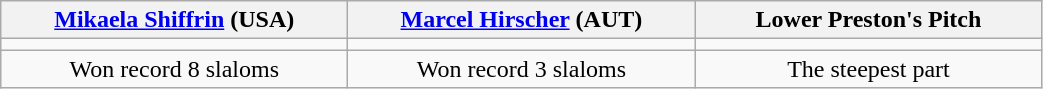<table class="wikitable" style="text-align:center; width:55%; border:1px #AAAAFF solid">
<tr>
<th><a href='#'>Mikaela Shiffrin</a> (USA)</th>
<th><a href='#'>Marcel Hirscher</a> (AUT)</th>
<th>Lower Preston's Pitch</th>
</tr>
<tr>
<td width=200></td>
<td width=200></td>
<td width=200></td>
</tr>
<tr>
<td>Won record 8 slaloms</td>
<td>Won record 3 slaloms</td>
<td>The steepest part</td>
</tr>
</table>
